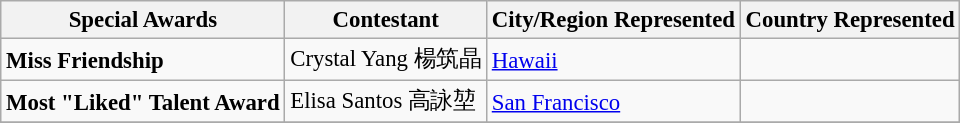<table class="wikitable sortable" style="font-size:95%;">
<tr>
<th>Special Awards</th>
<th>Contestant</th>
<th>City/Region Represented</th>
<th>Country Represented</th>
</tr>
<tr>
<td><strong>Miss Friendship</strong></td>
<td>Crystal Yang 楊筑晶</td>
<td><a href='#'>Hawaii</a></td>
<td></td>
</tr>
<tr>
<td><strong>Most "Liked" Talent Award</strong></td>
<td>Elisa Santos 高詠堃</td>
<td><a href='#'>San Francisco</a></td>
<td></td>
</tr>
<tr>
</tr>
</table>
